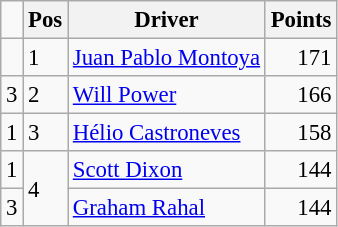<table class="wikitable" style="font-size: 95%;">
<tr>
<td></td>
<th>Pos</th>
<th>Driver</th>
<th>Points</th>
</tr>
<tr>
<td align="left"></td>
<td>1</td>
<td> <a href='#'>Juan Pablo Montoya</a></td>
<td align="right">171</td>
</tr>
<tr>
<td align="left"> 3</td>
<td>2</td>
<td> <a href='#'>Will Power</a></td>
<td align="right">166</td>
</tr>
<tr>
<td align="left"> 1</td>
<td>3</td>
<td> <a href='#'>Hélio Castroneves</a></td>
<td align="right">158</td>
</tr>
<tr>
<td align="left"> 1</td>
<td rowspan=2>4</td>
<td> <a href='#'>Scott Dixon</a></td>
<td align="right">144</td>
</tr>
<tr>
<td align="left"> 3</td>
<td> <a href='#'>Graham Rahal</a></td>
<td align="right">144</td>
</tr>
</table>
